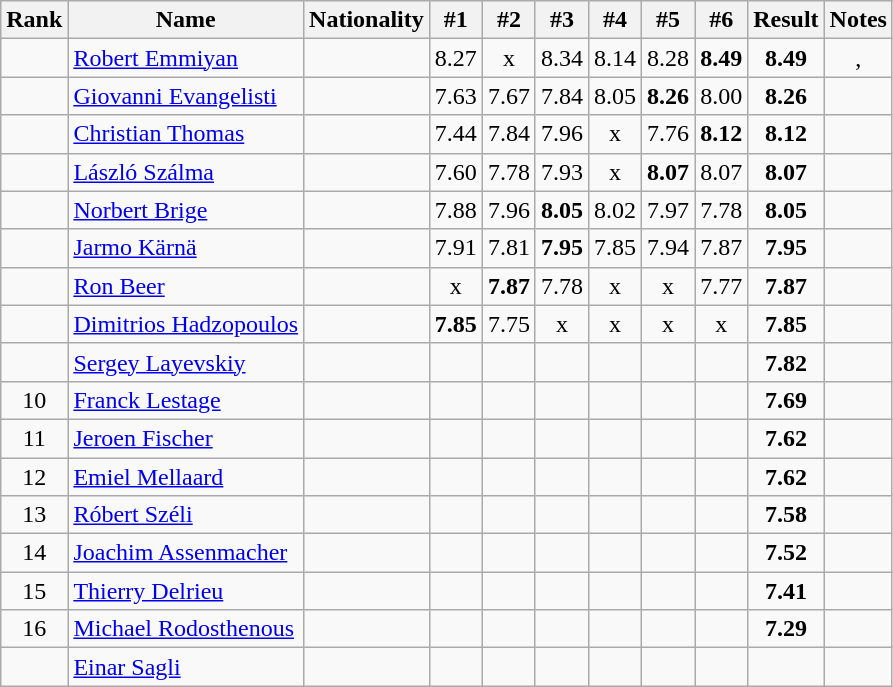<table class="wikitable sortable" style="text-align:center">
<tr>
<th>Rank</th>
<th>Name</th>
<th>Nationality</th>
<th>#1</th>
<th>#2</th>
<th>#3</th>
<th>#4</th>
<th>#5</th>
<th>#6</th>
<th>Result</th>
<th>Notes</th>
</tr>
<tr>
<td></td>
<td align="left"><a href='#'>Robert Emmiyan</a></td>
<td align=left></td>
<td>8.27</td>
<td>x</td>
<td>8.34</td>
<td>8.14</td>
<td>8.28</td>
<td><strong>8.49</strong></td>
<td><strong>8.49</strong></td>
<td>, </td>
</tr>
<tr>
<td></td>
<td align="left"><a href='#'>Giovanni Evangelisti</a></td>
<td align=left></td>
<td>7.63</td>
<td>7.67</td>
<td>7.84</td>
<td>8.05</td>
<td><strong>8.26</strong></td>
<td>8.00</td>
<td><strong>8.26</strong></td>
<td></td>
</tr>
<tr>
<td></td>
<td align="left"><a href='#'>Christian Thomas</a></td>
<td align=left></td>
<td>7.44</td>
<td>7.84</td>
<td>7.96</td>
<td>x</td>
<td>7.76</td>
<td><strong>8.12</strong></td>
<td><strong>8.12</strong></td>
<td></td>
</tr>
<tr>
<td></td>
<td align="left"><a href='#'>László Szálma</a></td>
<td align=left></td>
<td>7.60</td>
<td>7.78</td>
<td>7.93</td>
<td>x</td>
<td><strong>8.07</strong></td>
<td>8.07</td>
<td><strong>8.07</strong></td>
<td></td>
</tr>
<tr>
<td></td>
<td align="left"><a href='#'>Norbert Brige</a></td>
<td align=left></td>
<td>7.88</td>
<td>7.96</td>
<td><strong>8.05</strong></td>
<td>8.02</td>
<td>7.97</td>
<td>7.78</td>
<td><strong>8.05</strong></td>
<td></td>
</tr>
<tr>
<td></td>
<td align="left"><a href='#'>Jarmo Kärnä</a></td>
<td align=left></td>
<td>7.91</td>
<td>7.81</td>
<td><strong>7.95</strong></td>
<td>7.85</td>
<td>7.94</td>
<td>7.87</td>
<td><strong>7.95</strong></td>
<td></td>
</tr>
<tr>
<td></td>
<td align="left"><a href='#'>Ron Beer</a></td>
<td align=left></td>
<td>x</td>
<td><strong>7.87</strong></td>
<td>7.78</td>
<td>x</td>
<td>x</td>
<td>7.77</td>
<td><strong>7.87</strong></td>
<td></td>
</tr>
<tr>
<td></td>
<td align="left"><a href='#'>Dimitrios Hadzopoulos</a></td>
<td align=left></td>
<td><strong>7.85</strong></td>
<td>7.75</td>
<td>x</td>
<td>x</td>
<td>x</td>
<td>x</td>
<td><strong>7.85</strong></td>
<td></td>
</tr>
<tr>
<td></td>
<td align="left"><a href='#'>Sergey Layevskiy</a></td>
<td align=left></td>
<td></td>
<td></td>
<td></td>
<td></td>
<td></td>
<td></td>
<td><strong>7.82</strong></td>
<td></td>
</tr>
<tr>
<td>10</td>
<td align="left"><a href='#'>Franck Lestage</a></td>
<td align=left></td>
<td></td>
<td></td>
<td></td>
<td></td>
<td></td>
<td></td>
<td><strong>7.69</strong></td>
<td></td>
</tr>
<tr>
<td>11</td>
<td align="left"><a href='#'>Jeroen Fischer</a></td>
<td align=left></td>
<td></td>
<td></td>
<td></td>
<td></td>
<td></td>
<td></td>
<td><strong>7.62</strong></td>
<td></td>
</tr>
<tr>
<td>12</td>
<td align="left"><a href='#'>Emiel Mellaard</a></td>
<td align=left></td>
<td></td>
<td></td>
<td></td>
<td></td>
<td></td>
<td></td>
<td><strong>7.62</strong></td>
<td></td>
</tr>
<tr>
<td>13</td>
<td align="left"><a href='#'>Róbert Széli</a></td>
<td align=left></td>
<td></td>
<td></td>
<td></td>
<td></td>
<td></td>
<td></td>
<td><strong>7.58</strong></td>
<td></td>
</tr>
<tr>
<td>14</td>
<td align="left"><a href='#'>Joachim Assenmacher</a></td>
<td align=left></td>
<td></td>
<td></td>
<td></td>
<td></td>
<td></td>
<td></td>
<td><strong>7.52</strong></td>
<td></td>
</tr>
<tr>
<td>15</td>
<td align="left"><a href='#'>Thierry Delrieu</a></td>
<td align=left></td>
<td></td>
<td></td>
<td></td>
<td></td>
<td></td>
<td></td>
<td><strong>7.41</strong></td>
<td></td>
</tr>
<tr>
<td>16</td>
<td align="left"><a href='#'>Michael Rodosthenous</a></td>
<td align=left></td>
<td></td>
<td></td>
<td></td>
<td></td>
<td></td>
<td></td>
<td><strong>7.29</strong></td>
<td></td>
</tr>
<tr>
<td></td>
<td align="left"><a href='#'>Einar Sagli</a></td>
<td align=left></td>
<td></td>
<td></td>
<td></td>
<td></td>
<td></td>
<td></td>
<td><strong></strong></td>
<td></td>
</tr>
</table>
